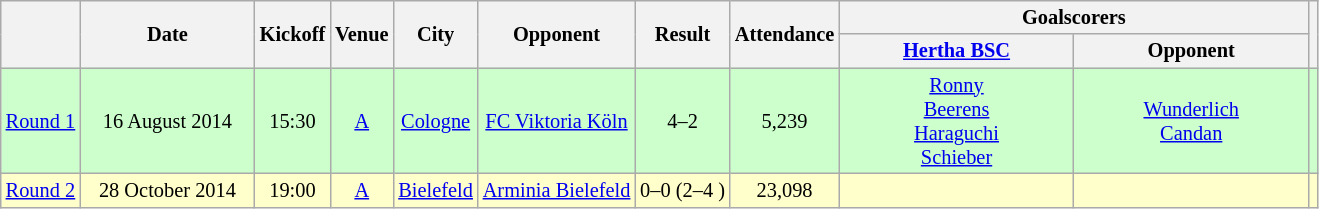<table class="wikitable" Style="text-align: center;font-size:85%">
<tr>
<th rowspan="2"></th>
<th rowspan="2" style="width:110px">Date</th>
<th rowspan="2">Kickoff</th>
<th rowspan="2">Venue</th>
<th rowspan="2">City</th>
<th rowspan="2">Opponent</th>
<th rowspan="2">Result</th>
<th rowspan="2">Attendance</th>
<th colspan="2">Goalscorers</th>
<th rowspan="2"></th>
</tr>
<tr>
<th style="width:150px"><a href='#'>Hertha BSC</a></th>
<th style="width:150px">Opponent</th>
</tr>
<tr style="background:#cfc">
<td><a href='#'>Round 1</a></td>
<td>16 August 2014</td>
<td>15:30</td>
<td><a href='#'>A</a></td>
<td><a href='#'>Cologne</a></td>
<td><a href='#'>FC Viktoria Köln</a></td>
<td>4–2</td>
<td>5,239</td>
<td><a href='#'>Ronny</a> <br><a href='#'>Beerens</a> <br><a href='#'>Haraguchi</a> <br><a href='#'>Schieber</a> </td>
<td><a href='#'>Wunderlich</a> <br><a href='#'>Candan</a> </td>
<td></td>
</tr>
<tr style="background:#FFC">
<td><a href='#'>Round 2</a></td>
<td>28 October 2014</td>
<td>19:00</td>
<td><a href='#'>A</a></td>
<td><a href='#'>Bielefeld</a></td>
<td><a href='#'>Arminia Bielefeld</a></td>
<td>0–0 (2–4 )</td>
<td>23,098</td>
<td></td>
<td></td>
<td></td>
</tr>
</table>
